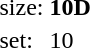<table style="margin-left:40px;">
<tr>
<td>size:</td>
<td><strong>10D</strong></td>
</tr>
<tr>
<td>set:</td>
<td>10</td>
</tr>
</table>
